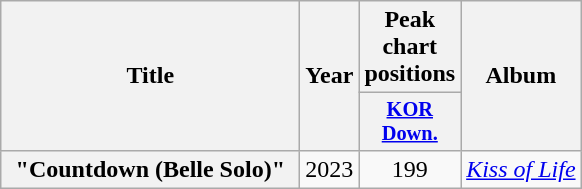<table class="wikitable plainrowheaders" style="text-align:center">
<tr>
<th rowspan="2" style="width:12em">Title</th>
<th rowspan="2">Year</th>
<th colspan="1">Peak chart positions</th>
<th rowspan="2">Album</th>
</tr>
<tr>
<th scope="col" style="width:3em;font-size:85%"><a href='#'>KOR<br>Down.</a><br></th>
</tr>
<tr>
<th scope="row">"Countdown (Belle Solo)"</th>
<td>2023</td>
<td>199</td>
<td><em><a href='#'>Kiss of Life</a></em></td>
</tr>
</table>
